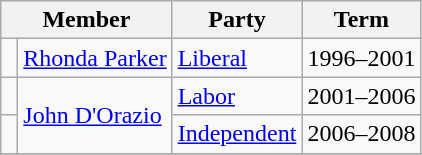<table class="wikitable">
<tr>
<th colspan="2">Member</th>
<th>Party</th>
<th>Term</th>
</tr>
<tr>
<td> </td>
<td><a href='#'>Rhonda Parker</a></td>
<td><a href='#'>Liberal</a></td>
<td>1996–2001</td>
</tr>
<tr>
<td> </td>
<td rowspan="2"><a href='#'>John D'Orazio</a></td>
<td><a href='#'>Labor</a></td>
<td>2001–2006</td>
</tr>
<tr>
<td> </td>
<td><a href='#'>Independent</a></td>
<td>2006–2008</td>
</tr>
<tr>
</tr>
</table>
